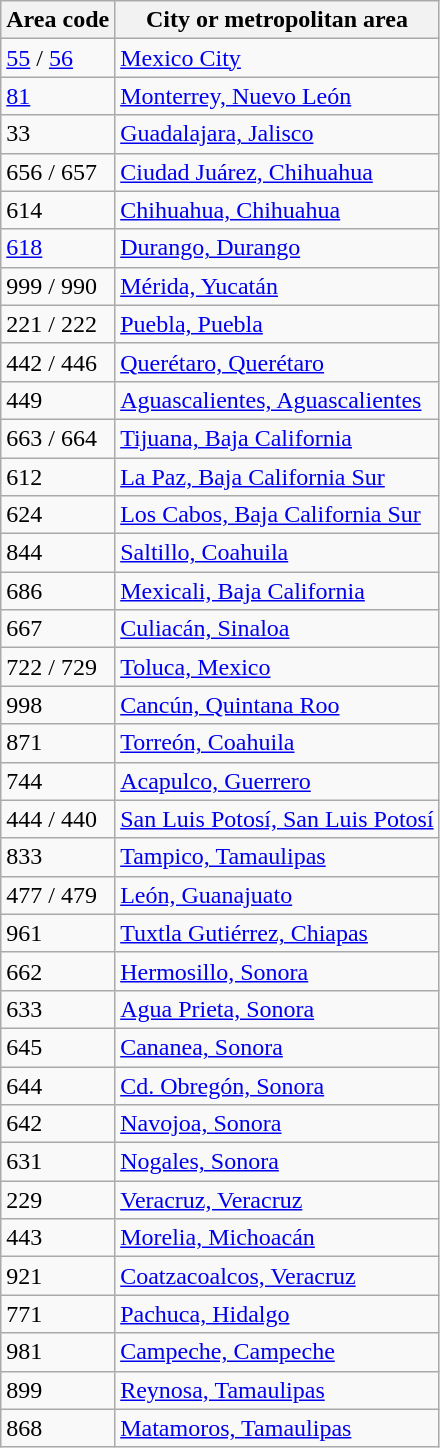<table class="wikitable sortable">
<tr>
<th>Area code</th>
<th>City or metropolitan area</th>
</tr>
<tr>
<td><a href='#'>55</a> / <a href='#'>56</a></td>
<td><a href='#'>Mexico City</a></td>
</tr>
<tr>
<td><a href='#'>81</a></td>
<td><a href='#'>Monterrey, Nuevo León</a></td>
</tr>
<tr>
<td>33</td>
<td><a href='#'>Guadalajara, Jalisco</a></td>
</tr>
<tr>
<td>656 / 657</td>
<td><a href='#'>Ciudad Juárez, Chihuahua</a></td>
</tr>
<tr>
<td>614</td>
<td><a href='#'>Chihuahua, Chihuahua</a></td>
</tr>
<tr>
<td><a href='#'>618</a></td>
<td><a href='#'>Durango, Durango</a></td>
</tr>
<tr>
<td>999 / 990</td>
<td><a href='#'>Mérida, Yucatán</a></td>
</tr>
<tr>
<td>221 / 222</td>
<td><a href='#'>Puebla, Puebla</a></td>
</tr>
<tr>
<td>442 / 446</td>
<td><a href='#'>Querétaro, Querétaro</a></td>
</tr>
<tr>
<td>449</td>
<td><a href='#'>Aguascalientes, Aguascalientes</a></td>
</tr>
<tr>
<td>663 / 664</td>
<td><a href='#'>Tijuana, Baja California</a></td>
</tr>
<tr>
<td>612</td>
<td><a href='#'>La Paz, Baja California Sur</a></td>
</tr>
<tr>
<td>624</td>
<td><a href='#'>Los Cabos, Baja California Sur</a></td>
</tr>
<tr>
<td>844</td>
<td><a href='#'>Saltillo, Coahuila</a></td>
</tr>
<tr>
<td>686</td>
<td><a href='#'>Mexicali, Baja California</a></td>
</tr>
<tr>
<td>667</td>
<td><a href='#'>Culiacán, Sinaloa</a></td>
</tr>
<tr>
<td>722 / 729</td>
<td><a href='#'>Toluca, Mexico</a></td>
</tr>
<tr>
<td>998</td>
<td><a href='#'>Cancún, Quintana Roo</a></td>
</tr>
<tr>
<td>871</td>
<td><a href='#'>Torreón, Coahuila</a></td>
</tr>
<tr>
<td>744</td>
<td><a href='#'>Acapulco, Guerrero</a></td>
</tr>
<tr>
<td>444 / 440</td>
<td><a href='#'>San Luis Potosí, San Luis Potosí</a></td>
</tr>
<tr>
<td>833</td>
<td><a href='#'>Tampico, Tamaulipas</a></td>
</tr>
<tr>
<td>477 / 479</td>
<td><a href='#'>León, Guanajuato</a></td>
</tr>
<tr>
<td>961</td>
<td><a href='#'>Tuxtla Gutiérrez, Chiapas</a></td>
</tr>
<tr>
<td>662</td>
<td><a href='#'>Hermosillo, Sonora</a></td>
</tr>
<tr>
<td>633</td>
<td><a href='#'>Agua Prieta, Sonora</a></td>
</tr>
<tr>
<td>645</td>
<td><a href='#'>Cananea, Sonora</a></td>
</tr>
<tr>
<td>644</td>
<td><a href='#'>Cd. Obregón, Sonora</a></td>
</tr>
<tr>
<td>642</td>
<td><a href='#'>Navojoa, Sonora</a></td>
</tr>
<tr>
<td>631</td>
<td><a href='#'>Nogales, Sonora</a></td>
</tr>
<tr>
<td>229</td>
<td><a href='#'>Veracruz, Veracruz</a></td>
</tr>
<tr>
<td>443</td>
<td><a href='#'>Morelia, Michoacán</a></td>
</tr>
<tr>
<td>921</td>
<td><a href='#'>Coatzacoalcos, Veracruz</a></td>
</tr>
<tr>
<td>771</td>
<td><a href='#'>Pachuca, Hidalgo</a></td>
</tr>
<tr>
<td>981</td>
<td><a href='#'>Campeche, Campeche</a></td>
</tr>
<tr>
<td>899</td>
<td><a href='#'>Reynosa, Tamaulipas</a></td>
</tr>
<tr>
<td>868</td>
<td><a href='#'>Matamoros, Tamaulipas</a></td>
</tr>
</table>
